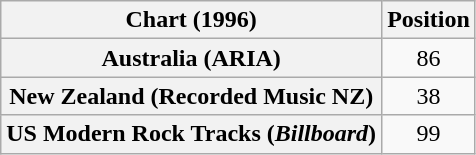<table class="wikitable sortable plainrowheaders" style="text-align:center">
<tr>
<th>Chart (1996)</th>
<th>Position</th>
</tr>
<tr>
<th scope="row">Australia (ARIA)</th>
<td>86</td>
</tr>
<tr>
<th scope="row">New Zealand (Recorded Music NZ)</th>
<td>38</td>
</tr>
<tr>
<th scope="row">US Modern Rock Tracks (<em>Billboard</em>)</th>
<td>99</td>
</tr>
</table>
